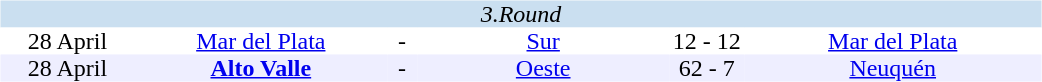<table width=700>
<tr>
<td width=700 valign="top"><br><table border=0 cellspacing=0 cellpadding=0 style="font-size: 100%; border-collapse: collapse;" width=100%>
<tr bgcolor="#CADFF0">
<td style="font-size:100%"; align="center" colspan="6"><em>3.Round</em></td>
</tr>
<tr align=center bgcolor=#FFFFFF>
<td width=90>28 April</td>
<td width=170><a href='#'>Mar del Plata</a></td>
<td width=20>-</td>
<td width=170><a href='#'>Sur</a></td>
<td width=50>12 - 12</td>
<td width=200><a href='#'>Mar del Plata</a></td>
</tr>
<tr align=center bgcolor=#EEEEFF>
<td width=90>28 April</td>
<td width=170><strong><a href='#'>Alto Valle</a> </strong></td>
<td width=20>-</td>
<td width=170><a href='#'>Oeste</a></td>
<td width=50>62 - 7</td>
<td width=200><a href='#'>Neuquén</a></td>
</tr>
</table>
</td>
</tr>
</table>
